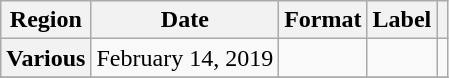<table class="wikitable plainrowheaders">
<tr>
<th scope="col">Region</th>
<th scope="col">Date</th>
<th scope="col">Format</th>
<th scope="col">Label</th>
<th scope="col"></th>
</tr>
<tr>
<th scope="row">Various</th>
<td>February 14, 2019</td>
<td></td>
<td></td>
<td></td>
</tr>
<tr>
</tr>
</table>
